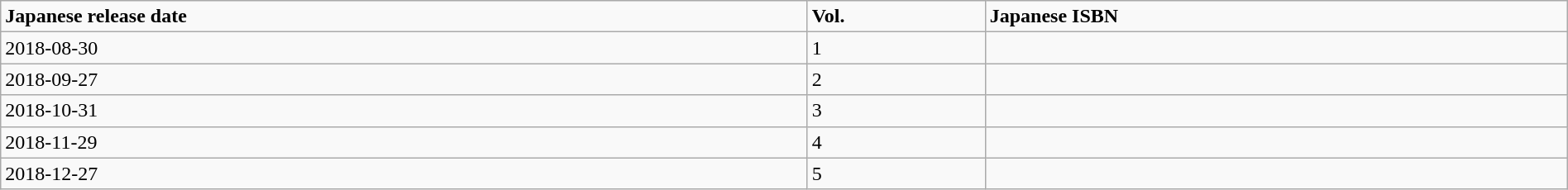<table class="wikitable" width="100%">
<tr>
<td><strong>Japanese release date</strong></td>
<td><strong>Vol.</strong></td>
<td><strong>Japanese ISBN</strong></td>
</tr>
<tr>
<td>2018-08-30</td>
<td>1</td>
<td></td>
</tr>
<tr>
<td>2018-09-27</td>
<td>2</td>
<td></td>
</tr>
<tr>
<td>2018-10-31</td>
<td>3</td>
<td></td>
</tr>
<tr>
<td>2018-11-29</td>
<td>4</td>
<td></td>
</tr>
<tr>
<td>2018-12-27</td>
<td>5</td>
<td></td>
</tr>
</table>
